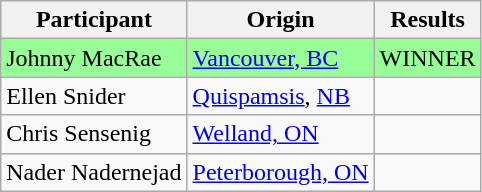<table class="wikitable">
<tr>
<th>Participant</th>
<th>Origin</th>
<th>Results</th>
</tr>
<tr>
<td style="background: #98FF98">Johnny MacRae</td>
<td style="background: #98FF98"><a href='#'>Vancouver, BC</a></td>
<td style="background: #98FF98">WINNER</td>
</tr>
<tr>
<td>Ellen Snider</td>
<td><a href='#'>Quispamsis</a>, <a href='#'>NB</a></td>
<td></td>
</tr>
<tr>
<td>Chris Sensenig</td>
<td><a href='#'>Welland, ON</a></td>
<td></td>
</tr>
<tr>
<td>Nader Nadernejad</td>
<td><a href='#'>Peterborough, ON</a></td>
<td></td>
</tr>
</table>
